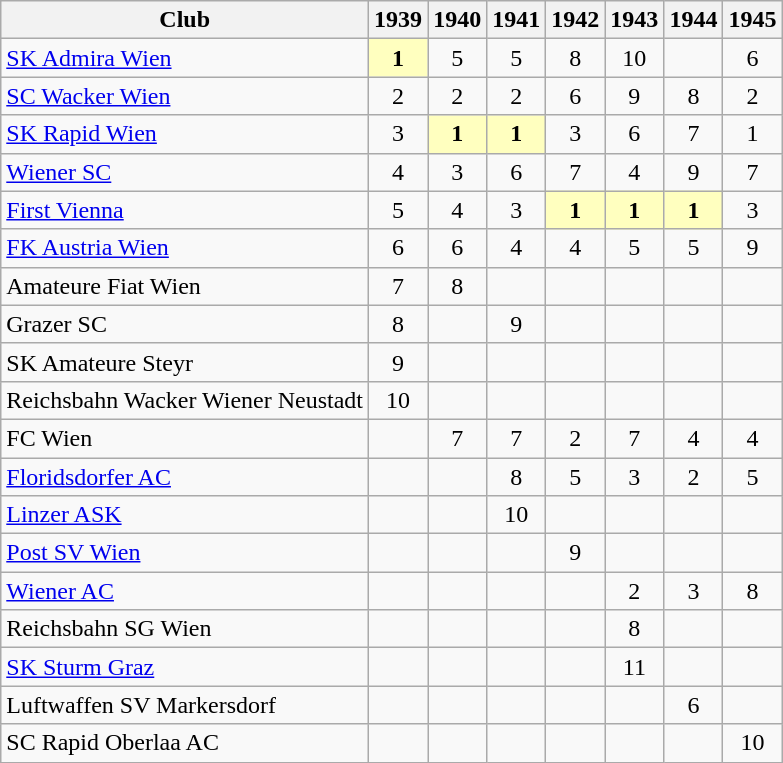<table class="wikitable">
<tr>
<th>Club</th>
<th>1939</th>
<th>1940</th>
<th>1941</th>
<th>1942</th>
<th>1943</th>
<th>1944</th>
<th>1945</th>
</tr>
<tr align="center">
<td align="left"><a href='#'>SK Admira Wien</a></td>
<td bgcolor="#ffffbf"><strong>1</strong></td>
<td>5</td>
<td>5</td>
<td>8</td>
<td>10</td>
<td></td>
<td>6</td>
</tr>
<tr align="center">
<td align="left"><a href='#'>SC Wacker Wien</a></td>
<td>2</td>
<td>2</td>
<td>2</td>
<td>6</td>
<td>9</td>
<td>8</td>
<td>2</td>
</tr>
<tr align="center">
<td align="left"><a href='#'>SK Rapid Wien</a></td>
<td>3</td>
<td bgcolor="#ffffbf"><strong>1</strong></td>
<td bgcolor="#ffffbf"><strong>1</strong></td>
<td>3</td>
<td>6</td>
<td>7</td>
<td>1</td>
</tr>
<tr align="center">
<td align="left"><a href='#'>Wiener SC</a></td>
<td>4</td>
<td>3</td>
<td>6</td>
<td>7</td>
<td>4</td>
<td>9</td>
<td>7</td>
</tr>
<tr align="center">
<td align="left"><a href='#'>First Vienna</a></td>
<td>5</td>
<td>4</td>
<td>3</td>
<td bgcolor="#ffffbf"><strong>1</strong></td>
<td bgcolor="#ffffbf"><strong>1</strong></td>
<td bgcolor="#ffffbf"><strong>1</strong></td>
<td>3</td>
</tr>
<tr align="center">
<td align="left"><a href='#'>FK Austria Wien</a></td>
<td>6</td>
<td>6</td>
<td>4</td>
<td>4</td>
<td>5</td>
<td>5</td>
<td>9</td>
</tr>
<tr align="center">
<td align="left">Amateure Fiat Wien</td>
<td>7</td>
<td>8</td>
<td></td>
<td></td>
<td></td>
<td></td>
<td></td>
</tr>
<tr align="center">
<td align="left">Grazer SC</td>
<td>8</td>
<td></td>
<td>9</td>
<td></td>
<td></td>
<td></td>
<td></td>
</tr>
<tr align="center">
<td align="left">SK Amateure Steyr</td>
<td>9</td>
<td></td>
<td></td>
<td></td>
<td></td>
<td></td>
<td></td>
</tr>
<tr align="center">
<td align="left">Reichsbahn Wacker Wiener Neustadt</td>
<td>10</td>
<td></td>
<td></td>
<td></td>
<td></td>
<td></td>
<td></td>
</tr>
<tr align="center">
<td align="left">FC Wien</td>
<td></td>
<td>7</td>
<td>7</td>
<td>2</td>
<td>7</td>
<td>4</td>
<td>4</td>
</tr>
<tr align="center">
<td align="left"><a href='#'>Floridsdorfer AC</a></td>
<td></td>
<td></td>
<td>8</td>
<td>5</td>
<td>3</td>
<td>2</td>
<td>5</td>
</tr>
<tr align="center">
<td align="left"><a href='#'>Linzer ASK</a></td>
<td></td>
<td></td>
<td>10</td>
<td></td>
<td></td>
<td></td>
<td></td>
</tr>
<tr align="center">
<td align="left"><a href='#'>Post SV Wien</a></td>
<td></td>
<td></td>
<td></td>
<td>9</td>
<td></td>
<td></td>
<td></td>
</tr>
<tr align="center">
<td align="left"><a href='#'>Wiener AC</a></td>
<td></td>
<td></td>
<td></td>
<td></td>
<td>2</td>
<td>3</td>
<td>8</td>
</tr>
<tr align="center">
<td align="left">Reichsbahn SG Wien</td>
<td></td>
<td></td>
<td></td>
<td></td>
<td>8</td>
<td></td>
<td></td>
</tr>
<tr align="center">
<td align="left"><a href='#'>SK Sturm Graz</a></td>
<td></td>
<td></td>
<td></td>
<td></td>
<td>11</td>
<td></td>
<td></td>
</tr>
<tr align="center">
<td align="left">Luftwaffen SV Markersdorf</td>
<td></td>
<td></td>
<td></td>
<td></td>
<td></td>
<td>6</td>
<td></td>
</tr>
<tr align="center">
<td align="left">SC Rapid Oberlaa AC</td>
<td></td>
<td></td>
<td></td>
<td></td>
<td></td>
<td></td>
<td>10</td>
</tr>
</table>
